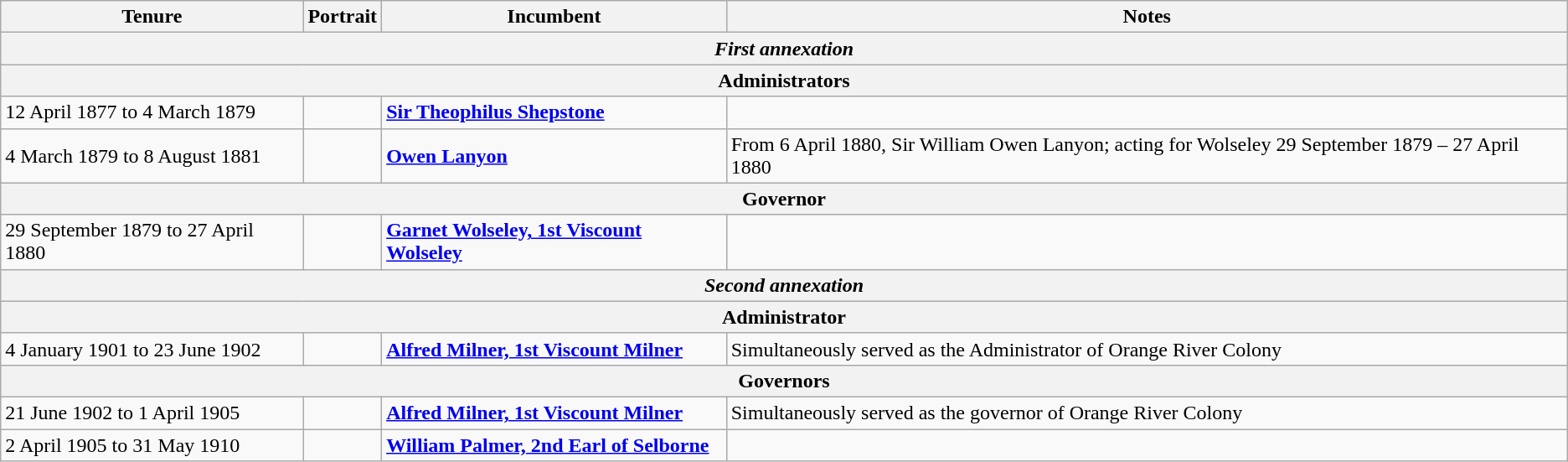<table class="wikitable">
<tr>
<th>Tenure</th>
<th>Portrait</th>
<th>Incumbent</th>
<th>Notes</th>
</tr>
<tr>
<th colspan="4"><em>First annexation</em></th>
</tr>
<tr>
<th colspan="4">Administrators</th>
</tr>
<tr>
<td>12 April 1877 to 4 March 1879</td>
<td></td>
<td><strong><a href='#'>Sir Theophilus Shepstone</a></strong></td>
<td></td>
</tr>
<tr>
<td>4 March 1879 to 8 August 1881</td>
<td></td>
<td><strong><a href='#'>Owen Lanyon</a></strong></td>
<td>From 6 April 1880, Sir William Owen Lanyon; acting for Wolseley 29 September 1879 – 27 April 1880</td>
</tr>
<tr>
<th colspan="4">Governor</th>
</tr>
<tr>
<td>29 September 1879 to 27 April 1880</td>
<td></td>
<td><strong><a href='#'>Garnet Wolseley, 1st Viscount Wolseley</a></strong></td>
<td></td>
</tr>
<tr>
<th colspan="4"><em>Second annexation</em></th>
</tr>
<tr>
<th colspan="4">Administrator</th>
</tr>
<tr>
<td>4 January 1901 to 23 June 1902</td>
<td></td>
<td><strong><a href='#'>Alfred Milner, 1st Viscount Milner</a></strong></td>
<td>Simultaneously served as the Administrator of Orange River Colony</td>
</tr>
<tr>
<th colspan="4">Governors</th>
</tr>
<tr>
<td>21 June 1902 to 1 April 1905</td>
<td></td>
<td><strong><a href='#'>Alfred Milner, 1st Viscount Milner</a></strong></td>
<td>Simultaneously served as the governor of Orange River Colony</td>
</tr>
<tr>
<td>2 April 1905 to 31 May 1910</td>
<td></td>
<td><strong><a href='#'>William Palmer, 2nd Earl of Selborne</a></strong></td>
<td></td>
</tr>
</table>
